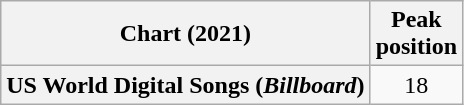<table class="wikitable plainrowheaders" style="text-align:center">
<tr>
<th scope="col">Chart (2021)</th>
<th scope="col">Peak<br>position</th>
</tr>
<tr>
<th scope="row">US World Digital Songs (<em>Billboard</em>)</th>
<td align="center">18</td>
</tr>
</table>
